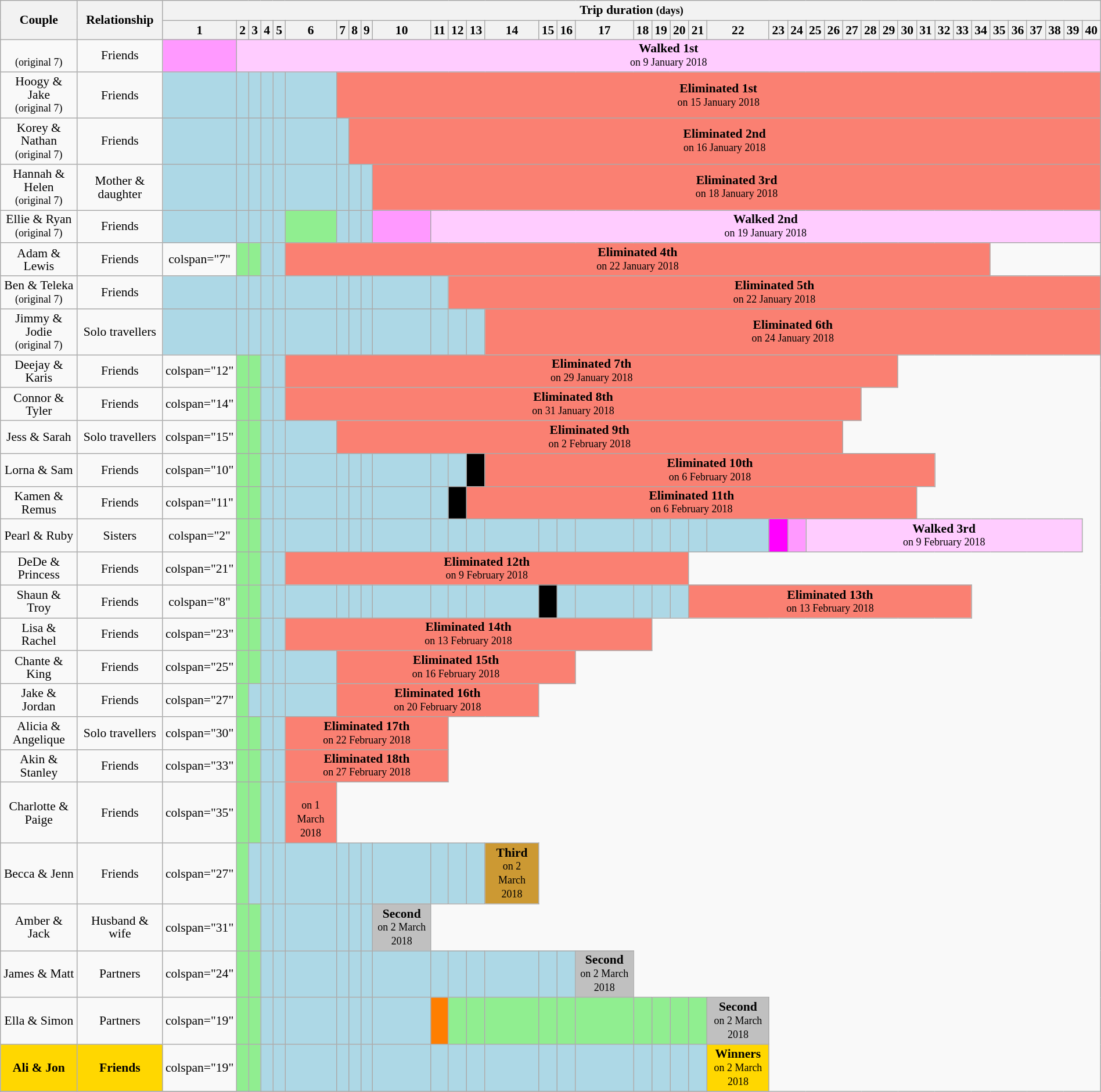<table class="wikitable" style="text-align:center; width:100%; font-size:90%; line-height:15px;">
<tr>
<th rowspan="2">Couple</th>
<th rowspan="2">Relationship</th>
<th colspan="40">Trip duration <small>(days)</small></th>
</tr>
<tr>
<th>1</th>
<th>2</th>
<th>3</th>
<th>4</th>
<th>5</th>
<th>6</th>
<th>7</th>
<th>8</th>
<th>9</th>
<th>10</th>
<th>11</th>
<th>12</th>
<th>13</th>
<th>14</th>
<th>15</th>
<th>16</th>
<th>17</th>
<th>18</th>
<th>19</th>
<th>20</th>
<th>21</th>
<th>22</th>
<th>23</th>
<th>24</th>
<th>25</th>
<th>26</th>
<th>27</th>
<th>28</th>
<th>29</th>
<th>30</th>
<th>31</th>
<th>32</th>
<th>33</th>
<th>34</th>
<th>35</th>
<th>36</th>
<th>37</th>
<th>38</th>
<th>39</th>
<th>40</th>
</tr>
<tr>
<td><br><small>(original 7)</small></td>
<td>Friends</td>
<td style="background:#ff99ff;"></td>
<td colspan="39" style="background:#ffccff;"><strong>Walked 1st</strong><br><small>on 9 January 2018</small></td>
</tr>
<tr>
<td>Hoogy & Jake<br><small>(original 7)</small></td>
<td>Friends</td>
<td style="background:lightblue;"></td>
<td style="background:lightblue;"></td>
<td style="background:lightblue;"></td>
<td style="background:lightblue;"></td>
<td style="background:lightblue;"></td>
<td style="background:lightblue;"></td>
<td colspan="34" style="background:salmon;"><strong>Eliminated 1st</strong><br><small>on 15 January 2018</small></td>
</tr>
<tr>
<td>Korey & Nathan<br><small>(original 7)</small></td>
<td>Friends</td>
<td style="background:lightblue;"></td>
<td style="background:lightblue;"></td>
<td style="background:lightblue;"></td>
<td style="background:lightblue;"></td>
<td style="background:lightblue;"></td>
<td style="background:lightblue;"></td>
<td style="background:lightblue;"></td>
<td colspan="33" style="background:salmon;"><strong>Eliminated 2nd</strong><br><small>on 16 January 2018</small></td>
</tr>
<tr>
<td>Hannah & Helen<br><small>(original 7)</small></td>
<td>Mother & daughter</td>
<td style="background:lightblue;"></td>
<td style="background:lightblue;"></td>
<td style="background:lightblue;"></td>
<td style="background:lightblue;"></td>
<td style="background:lightblue;"></td>
<td style="background:lightblue;"></td>
<td style="background:lightblue;"></td>
<td style="background:lightblue;"></td>
<td style="background:lightblue;"></td>
<td colspan="31" style="background:salmon;"><strong>Eliminated 3rd</strong><br><small>on 18 January 2018</small></td>
</tr>
<tr>
<td>Ellie & Ryan<br><small>(original 7)</small></td>
<td>Friends</td>
<td style="background:lightblue;"></td>
<td style="background:lightblue;"></td>
<td style="background:lightblue;"></td>
<td style="background:lightblue;"></td>
<td style="background:lightblue;"></td>
<td style="background:lightgreen;"></td>
<td style="background:lightblue;"></td>
<td style="background:lightblue;"></td>
<td style="background:lightblue;"></td>
<td style="background:#ff99ff;"></td>
<td colspan="30" style="background:#ffccff;"><strong>Walked 2nd</strong><br><small>on 19 January 2018</small></td>
</tr>
<tr>
<td>Adam & Lewis<br><small></small></td>
<td>Friends</td>
<td>colspan="7" </td>
<td style="background:lightgreen;"></td>
<td style="background:lightgreen;"></td>
<td style="background:lightblue;"></td>
<td style="background:lightblue;"></td>
<td colspan="29" style="background:salmon;"><strong>Eliminated 4th</strong><br><small>on 22 January 2018</small></td>
</tr>
<tr>
<td>Ben & Teleka<br><small>(original 7)</small></td>
<td>Friends</td>
<td style="background:lightblue;"></td>
<td style="background:lightblue;"></td>
<td style="background:lightblue;"></td>
<td style="background:lightblue;"></td>
<td style="background:lightblue;"></td>
<td style="background:lightblue;"></td>
<td style="background:lightblue;"></td>
<td style="background:lightblue;"></td>
<td style="background:lightblue;"></td>
<td style="background:lightblue;"></td>
<td style="background:lightblue;"></td>
<td colspan="29" style="background:salmon;"><strong>Eliminated 5th</strong><br><small>on 22 January 2018</small></td>
</tr>
<tr>
<td>Jimmy & Jodie<br><small>(original 7)</small></td>
<td>Solo travellers</td>
<td style="background:lightblue;"></td>
<td style="background:lightblue;"></td>
<td style="background:lightblue;"></td>
<td style="background:lightblue;"></td>
<td style="background:lightblue;"></td>
<td style="background:lightblue;"></td>
<td style="background:lightblue;"></td>
<td style="background:lightblue;"></td>
<td style="background:lightblue;"></td>
<td style="background:lightblue;"></td>
<td style="background:lightblue;"></td>
<td style="background:lightblue;"></td>
<td style="background:lightblue;"></td>
<td colspan="27" style="background:salmon;"><strong>Eliminated 6th</strong><br><small>on 24 January 2018</small></td>
</tr>
<tr>
<td>Deejay & Karis<br><small></small></td>
<td>Friends</td>
<td>colspan="12" </td>
<td style="background:lightgreen;"></td>
<td style="background:lightgreen;"></td>
<td style="background:lightblue;"></td>
<td style="background:lightblue;"></td>
<td colspan="24" style="background:salmon;"><strong>Eliminated 7th</strong><br><small>on 29 January 2018</small></td>
</tr>
<tr>
<td>Connor & Tyler<br><small></small></td>
<td>Friends</td>
<td>colspan="14" </td>
<td style="background:lightgreen;"></td>
<td style="background:lightgreen;"></td>
<td style="background:lightblue;"></td>
<td style="background:lightblue;"></td>
<td colspan="22" style="background:salmon;"><strong>Eliminated 8th</strong><br><small>on 31 January 2018</small></td>
</tr>
<tr>
<td>Jess & Sarah<br><small></small></td>
<td>Solo travellers</td>
<td>colspan="15" </td>
<td style="background:lightgreen;"></td>
<td style="background:lightgreen;"></td>
<td style="background:lightblue;"></td>
<td style="background:lightblue;"></td>
<td style="background:lightblue;"></td>
<td colspan="20" style="background:salmon;"><strong>Eliminated 9th</strong><br><small>on 2 February 2018</small></td>
</tr>
<tr>
<td>Lorna & Sam<br><small></small></td>
<td>Friends</td>
<td>colspan="10" </td>
<td style="background:lightgreen;"></td>
<td style="background:lightgreen;"></td>
<td style="background:lightblue;"></td>
<td style="background:lightblue;"></td>
<td style="background:lightblue;"></td>
<td style="background:lightblue;"></td>
<td style="background:lightblue;"></td>
<td style="background:lightblue;"></td>
<td style="background:lightblue;"></td>
<td style="background:lightblue;"></td>
<td style="background:lightblue;"></td>
<td style="background:black;"></td>
<td colspan="18" style="background:salmon;"><strong>Eliminated 10th</strong><br><small>on 6 February 2018</small></td>
</tr>
<tr>
<td>Kamen & Remus<br><small></small></td>
<td>Friends</td>
<td>colspan="11" </td>
<td style="background:lightgreen;"></td>
<td style="background:lightgreen;"></td>
<td style="background:lightblue;"></td>
<td style="background:lightblue;"></td>
<td style="background:lightblue;"></td>
<td style="background:lightblue;"></td>
<td style="background:lightblue;"></td>
<td style="background:lightblue;"></td>
<td style="background:lightblue;"></td>
<td style="background:lightblue;"></td>
<td style="background:black;"></td>
<td colspan="18" style="background:salmon;"><strong>Eliminated 11th</strong><br><small>on 6 February 2018</small></td>
</tr>
<tr>
<td>Pearl & Ruby<br><small></small></td>
<td>Sisters</td>
<td>colspan="2" </td>
<td style="background:lightgreen;"></td>
<td style="background:lightgreen;"></td>
<td style="background:lightblue;"></td>
<td style="background:lightblue;"></td>
<td style="background:lightblue;"></td>
<td style="background:lightblue;"></td>
<td style="background:lightblue;"></td>
<td style="background:lightblue;"></td>
<td style="background:lightblue;"></td>
<td style="background:lightblue;"></td>
<td style="background:lightblue;"></td>
<td style="background:lightblue;"></td>
<td style="background:lightblue;"></td>
<td style="background:lightblue;"></td>
<td style="background:lightblue;"></td>
<td style="background:lightblue;"></td>
<td style="background:lightblue;"></td>
<td style="background:lightblue;"></td>
<td style="background:lightblue;"></td>
<td style="background:lightblue;"></td>
<td style="background:lightblue;"></td>
<td style="background:#ff00ff;"></td>
<td style="background:#ff99ff;"></td>
<td colspan="15" style="background:#ffccff;"><strong>Walked 3rd</strong><br><small>on 9 February 2018</small></td>
</tr>
<tr>
<td>DeDe & Princess<br><small></small></td>
<td>Friends</td>
<td>colspan="21" </td>
<td style="background:lightgreen;"></td>
<td style="background:lightgreen;"></td>
<td style="background:lightblue;"></td>
<td style="background:lightblue;"></td>
<td colspan="15" style="background:salmon;"><strong>Eliminated 12th</strong><br><small>on 9 February 2018</small></td>
</tr>
<tr>
<td>Shaun & Troy<br><small></small></td>
<td>Friends</td>
<td>colspan="8" </td>
<td style="background:lightgreen;"></td>
<td style="background:lightgreen;"></td>
<td style="background:lightblue;"></td>
<td style="background:lightblue;"></td>
<td style="background:lightblue;"></td>
<td style="background:lightblue;"></td>
<td style="background:lightblue;"></td>
<td style="background:lightblue;"></td>
<td style="background:lightblue;"></td>
<td style="background:lightblue;"></td>
<td style="background:lightblue;"></td>
<td style="background:lightblue;"></td>
<td style="background:lightblue;"></td>
<td style="background:black;"></td>
<td style="background:lightblue;"></td>
<td style="background:lightblue;"></td>
<td style="background:lightblue;"></td>
<td style="background:lightblue;"></td>
<td style="background:lightblue;"></td>
<td colspan="13" style="background:salmon;"><strong>Eliminated 13th</strong><br><small>on 13 February 2018</small></td>
</tr>
<tr>
<td>Lisa & Rachel<br><small></small></td>
<td>Friends</td>
<td>colspan="23" </td>
<td style="background:lightgreen;"></td>
<td style="background:lightgreen;"></td>
<td style="background:lightblue;"></td>
<td style="background:lightblue;"></td>
<td colspan="13" style="background:salmon;"><strong>Eliminated 14th</strong><br><small>on 13 February 2018</small></td>
</tr>
<tr>
<td>Chante & King<br><small></small></td>
<td>Friends</td>
<td>colspan="25" </td>
<td style="background:lightgreen;"></td>
<td style="background:lightgreen;"></td>
<td style="background:lightblue;"></td>
<td style="background:lightblue;"></td>
<td style="background:lightblue;"></td>
<td colspan="10" style="background:salmon;"><strong>Eliminated 15th</strong><br><small>on 16 February 2018</small></td>
</tr>
<tr>
<td>Jake & Jordan<br><small></small></td>
<td>Friends</td>
<td>colspan="27" </td>
<td style="background:lightgreen;"></td>
<td style="background:lightblue;"></td>
<td style="background:lightblue;"></td>
<td style="background:lightblue;"></td>
<td style="background:lightblue;"></td>
<td colspan="8" style="background:salmon;"><strong>Eliminated 16th</strong><br><small>on 20 February 2018</small></td>
</tr>
<tr>
<td>Alicia & Angelique<br><small></small></td>
<td>Solo travellers</td>
<td>colspan="30" </td>
<td style="background:lightgreen;"></td>
<td style="background:lightgreen;"></td>
<td style="background:lightblue;"></td>
<td style="background:lightblue;"></td>
<td colspan="6" style="background:salmon;"><strong>Eliminated 17th</strong><br><small>on 22 February 2018</small></td>
</tr>
<tr>
<td>Akin & Stanley<br><small></small></td>
<td>Friends</td>
<td>colspan="33" </td>
<td style="background:lightgreen;"></td>
<td style="background:lightgreen;"></td>
<td style="background:lightblue;"></td>
<td style="background:lightblue;"></td>
<td colspan="6" style="background:salmon;"><strong>Eliminated 18th</strong><br><small>on 27 February 2018</small></td>
</tr>
<tr>
<td>Charlotte & Paige<br><small></small></td>
<td>Friends</td>
<td>colspan="35" </td>
<td style="background:lightgreen;"></td>
<td style="background:lightgreen;"></td>
<td style="background:lightblue;"></td>
<td style="background:lightblue;"></td>
<td colspan="1" style="background:salmon;"><strong></strong><br><small>on 1 March 2018</small></td>
</tr>
<tr>
<td>Becca & Jenn<br><small></small></td>
<td>Friends</td>
<td>colspan="27" </td>
<td style="background:lightgreen;"></td>
<td style="background:lightblue;"></td>
<td style="background:lightblue;"></td>
<td style="background:lightblue;"></td>
<td style="background:lightblue;"></td>
<td style="background:lightblue;"></td>
<td style="background:lightblue;"></td>
<td style="background:lightblue;"></td>
<td style="background:lightblue;"></td>
<td style="background:lightblue;"></td>
<td style="background:lightblue;"></td>
<td style="background:lightblue;"></td>
<td style="background:#cc9933;"><strong>Third</strong><br><small>on 2 March 2018</small></td>
</tr>
<tr>
<td>Amber & Jack<br><small></small></td>
<td>Husband & wife</td>
<td>colspan="31" </td>
<td style="background:lightgreen;"></td>
<td style="background:lightgreen;"></td>
<td style="background:lightblue;"></td>
<td style="background:lightblue;"></td>
<td style="background:lightblue;"></td>
<td style="background:lightblue;"></td>
<td style="background:lightblue;"></td>
<td style="background:lightblue;"></td>
<td style="background:silver;"><strong>Second</strong><br><small>on 2 March 2018</small></td>
</tr>
<tr>
<td>James & Matt<br><small></small></td>
<td>Partners</td>
<td>colspan="24" </td>
<td style="background:lightgreen;"></td>
<td style="background:lightgreen;"></td>
<td style="background:lightblue;"></td>
<td style="background:lightblue;"></td>
<td style="background:lightblue;"></td>
<td style="background:lightblue;"></td>
<td style="background:lightblue;"></td>
<td style="background:lightblue;"></td>
<td style="background:lightblue;"></td>
<td style="background:lightblue;"></td>
<td style="background:lightblue;"></td>
<td style="background:lightblue;"></td>
<td style="background:lightblue;"></td>
<td style="background:lightblue;"></td>
<td style="background:lightblue;"></td>
<td style="background:silver;"><strong>Second</strong><br><small>on 2 March 2018</small></td>
</tr>
<tr>
<td>Ella & Simon<br><small></small></td>
<td>Partners</td>
<td>colspan="19" </td>
<td style="background:lightgreen;"></td>
<td style="background:lightgreen;"></td>
<td style="background:lightblue;"></td>
<td style="background:lightblue;"></td>
<td style="background:lightblue;"></td>
<td style="background:lightblue;"></td>
<td style="background:lightblue;"></td>
<td style="background:lightblue;"></td>
<td style="background:lightblue;"></td>
<td style="background:#ff7e00;"></td>
<td style="background:lightgreen;"></td>
<td style="background:lightgreen;"></td>
<td style="background:lightgreen;"></td>
<td style="background:lightgreen;"></td>
<td style="background:lightgreen;"></td>
<td style="background:lightgreen;"></td>
<td style="background:lightgreen;"></td>
<td style="background:lightgreen;"></td>
<td style="background:lightgreen;"></td>
<td style="background:lightgreen;"></td>
<td style="background:silver;"><strong>Second</strong><br><small>on 2 March 2018</small></td>
</tr>
<tr>
<td style="background:gold;"><strong>Ali & Jon</strong><br><small><strong></strong></small></td>
<td style="background:gold;"><strong>Friends</strong></td>
<td>colspan="19" </td>
<td style="background:lightgreen;"></td>
<td style="background:lightgreen;"></td>
<td style="background:lightblue;"></td>
<td style="background:lightblue;"></td>
<td style="background:lightblue;"></td>
<td style="background:lightblue;"></td>
<td style="background:lightblue;"></td>
<td style="background:lightblue;"></td>
<td style="background:lightblue;"></td>
<td style="background:lightblue;"></td>
<td style="background:lightblue;"></td>
<td style="background:lightblue;"></td>
<td style="background:lightblue;"></td>
<td style="background:lightblue;"></td>
<td style="background:lightblue;"></td>
<td style="background:lightblue;"></td>
<td style="background:lightblue;"></td>
<td style="background:lightblue;"></td>
<td style="background:lightblue;"></td>
<td style="background:lightblue;"></td>
<td style="background:gold;"><strong>Winners</strong><br><small>on 2 March 2018</small></td>
</tr>
<tr>
</tr>
</table>
